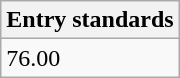<table class="wikitable" border="1" align="upright">
<tr>
<th>Entry standards</th>
</tr>
<tr>
<td>76.00</td>
</tr>
</table>
